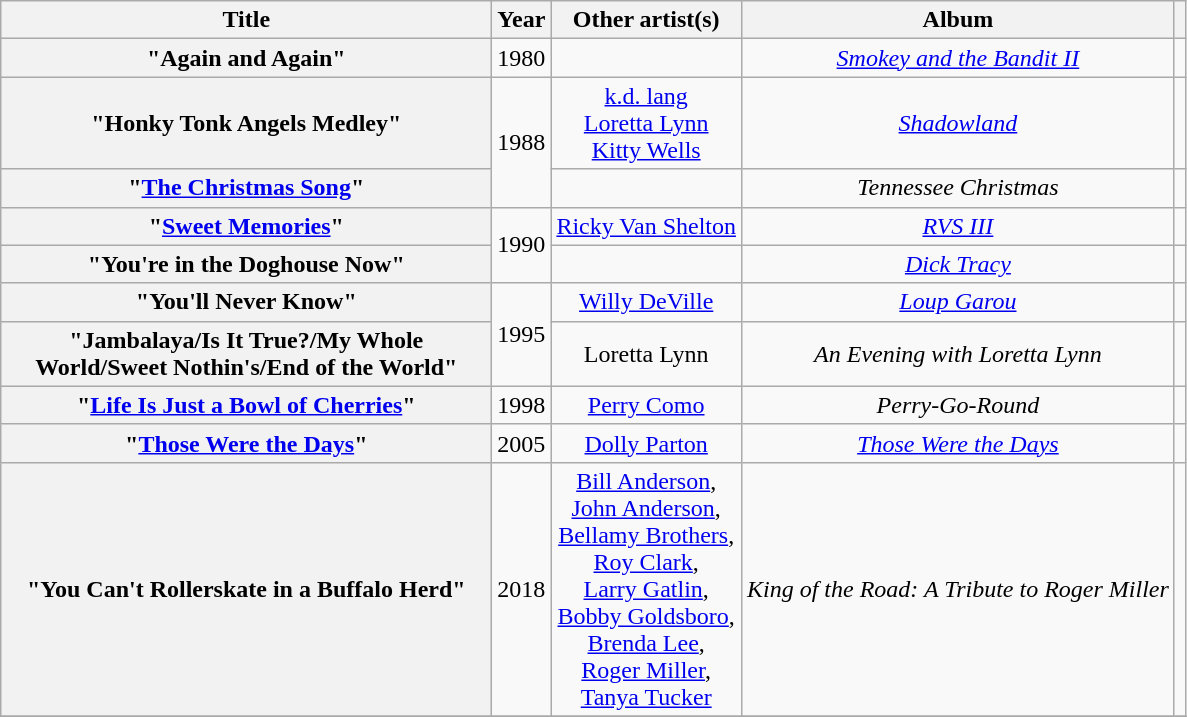<table class="wikitable plainrowheaders" style="text-align:center;" border="1">
<tr>
<th scope="col" style="width:20em;">Title</th>
<th scope="col">Year</th>
<th scope="col">Other artist(s)</th>
<th scope="col">Album</th>
<th scope="col"></th>
</tr>
<tr>
<th scope="row">"Again and Again"</th>
<td>1980</td>
<td></td>
<td><em><a href='#'>Smokey and the Bandit II</a></em></td>
<td align="center"></td>
</tr>
<tr>
<th scope="row">"Honky Tonk Angels Medley"</th>
<td rowspan="2">1988</td>
<td><a href='#'>k.d. lang</a><br><a href='#'>Loretta Lynn</a><br><a href='#'>Kitty Wells</a></td>
<td><em><a href='#'>Shadowland</a></em></td>
<td align="center"></td>
</tr>
<tr>
<th scope="row">"<a href='#'>The Christmas Song</a>"</th>
<td></td>
<td><em>Tennessee Christmas</em></td>
<td align="center"></td>
</tr>
<tr>
<th scope="row">"<a href='#'>Sweet Memories</a>"</th>
<td rowspan="2">1990</td>
<td><a href='#'>Ricky Van Shelton</a></td>
<td><em><a href='#'>RVS III</a></em></td>
<td align="center"></td>
</tr>
<tr>
<th scope="row">"You're in the Doghouse Now"</th>
<td></td>
<td><em><a href='#'>Dick Tracy</a></em></td>
<td align="center"></td>
</tr>
<tr>
<th scope="row">"You'll Never Know"</th>
<td rowspan="2">1995</td>
<td><a href='#'>Willy DeVille</a></td>
<td><em><a href='#'>Loup Garou</a></em></td>
<td align="center"></td>
</tr>
<tr>
<th scope="row">"Jambalaya/Is It True?/My Whole World/Sweet Nothin's/End of the World"</th>
<td>Loretta Lynn</td>
<td><em>An Evening with Loretta Lynn</em></td>
<td align="center"></td>
</tr>
<tr>
<th scope="row">"<a href='#'>Life Is Just a Bowl of Cherries</a>"</th>
<td>1998</td>
<td><a href='#'>Perry Como</a></td>
<td><em>Perry-Go-Round</em></td>
<td align="center"></td>
</tr>
<tr>
<th scope="row">"<a href='#'>Those Were the Days</a>"<br></th>
<td>2005</td>
<td><a href='#'>Dolly Parton</a></td>
<td><em><a href='#'>Those Were the Days</a></em></td>
<td align="center"></td>
</tr>
<tr>
<th scope="row">"You Can't Rollerskate in a Buffalo Herd"</th>
<td>2018</td>
<td><a href='#'>Bill Anderson</a>,<br><a href='#'>John Anderson</a>,<br><a href='#'>Bellamy Brothers</a>,<br><a href='#'>Roy Clark</a>,<br><a href='#'>Larry Gatlin</a>,<br><a href='#'>Bobby Goldsboro</a>,<br><a href='#'>Brenda Lee</a>,<br><a href='#'>Roger Miller</a>,<br><a href='#'>Tanya Tucker</a></td>
<td><em>King of the Road: A Tribute to Roger Miller</em></td>
<td></td>
</tr>
<tr>
</tr>
<tr>
</tr>
</table>
